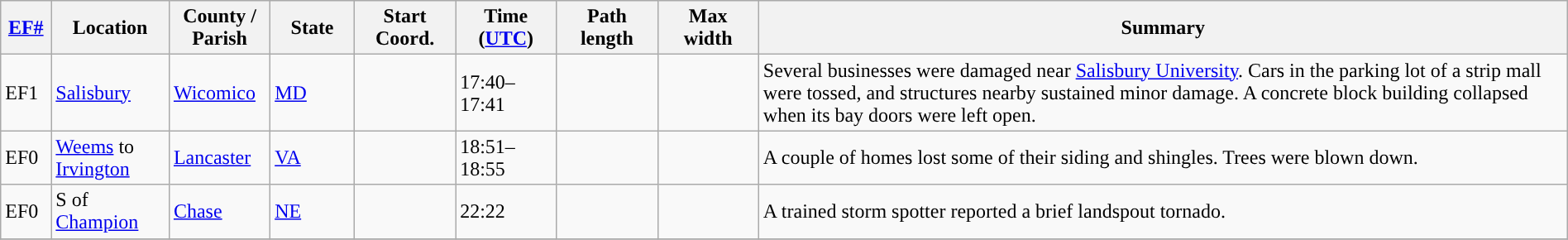<table class="wikitable sortable" style="width:100%;">
<tr>
<th scope="col"  style="width:3%; text-align:center;"><a href='#'>EF#</a></th>
<th scope="col"  style="width:7%; text-align:center;" class="unsortable">Location</th>
<th scope="col"  style="width:6%; text-align:center;" class="unsortable">County / Parish</th>
<th scope="col"  style="width:5%; text-align:center;">State</th>
<th scope="col"  style="width:6%; text-align:center;">Start Coord.</th>
<th scope="col"  style="width:6%; text-align:center;">Time (<a href='#'>UTC</a>)</th>
<th scope="col"  style="width:6%; text-align:center;">Path length</th>
<th scope="col"  style="width:6%; text-align:center;">Max width</th>
<th scope="col" class="unsortable" style="width:48%; text-align:center;">Summary</th>
</tr>
<tr>
<td>EF1</td>
<td><a href='#'>Salisbury</a></td>
<td><a href='#'>Wicomico</a></td>
<td><a href='#'>MD</a></td>
<td></td>
<td>17:40–17:41</td>
<td></td>
<td></td>
<td>Several businesses were damaged near <a href='#'>Salisbury University</a>. Cars in the parking lot of a strip mall were tossed, and structures nearby sustained minor damage. A concrete block building collapsed when its bay doors were left open.</td>
</tr>
<tr>
<td>EF0</td>
<td><a href='#'>Weems</a> to <a href='#'>Irvington</a></td>
<td><a href='#'>Lancaster</a></td>
<td><a href='#'>VA</a></td>
<td></td>
<td>18:51–18:55</td>
<td></td>
<td></td>
<td>A couple of homes lost some of their siding and shingles. Trees were blown down.</td>
</tr>
<tr>
<td>EF0</td>
<td>S of <a href='#'>Champion</a></td>
<td><a href='#'>Chase</a></td>
<td><a href='#'>NE</a></td>
<td></td>
<td>22:22</td>
<td></td>
<td></td>
<td>A trained storm spotter reported a brief landspout tornado.</td>
</tr>
<tr>
</tr>
</table>
